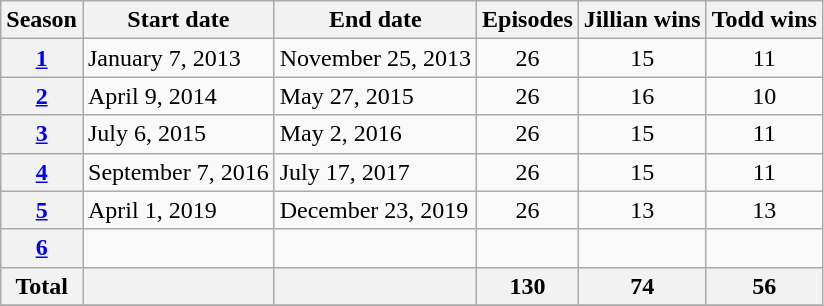<table class="wikitable">
<tr>
<th>Season</th>
<th>Start date</th>
<th>End date</th>
<th>Episodes</th>
<th>Jillian wins</th>
<th>Todd wins</th>
</tr>
<tr>
<th><a href='#'>1</a></th>
<td>January 7, 2013</td>
<td>November 25, 2013</td>
<td align=center>26</td>
<td align=center>15</td>
<td align=center>11</td>
</tr>
<tr>
<th><a href='#'>2</a></th>
<td>April 9, 2014</td>
<td>May 27, 2015</td>
<td align=center>26</td>
<td align=center>16</td>
<td align=center>10</td>
</tr>
<tr>
<th><a href='#'>3</a></th>
<td>July 6, 2015</td>
<td>May 2, 2016</td>
<td align=center>26</td>
<td align=center>15</td>
<td align=center>11</td>
</tr>
<tr>
<th><a href='#'>4</a></th>
<td>September 7, 2016</td>
<td>July 17, 2017</td>
<td align=center>26</td>
<td align=center>15</td>
<td align=center>11</td>
</tr>
<tr>
<th><a href='#'>5</a></th>
<td>April 1, 2019</td>
<td>December 23, 2019</td>
<td align=center>26</td>
<td align=center>13</td>
<td align=center>13</td>
</tr>
<tr>
<th><a href='#'>6</a></th>
<td></td>
<td></td>
<td align=center></td>
<td align=center></td>
<td align=center></td>
</tr>
<tr>
<th>Total</th>
<th></th>
<th></th>
<th>130</th>
<th>74</th>
<th>56</th>
</tr>
<tr>
</tr>
</table>
